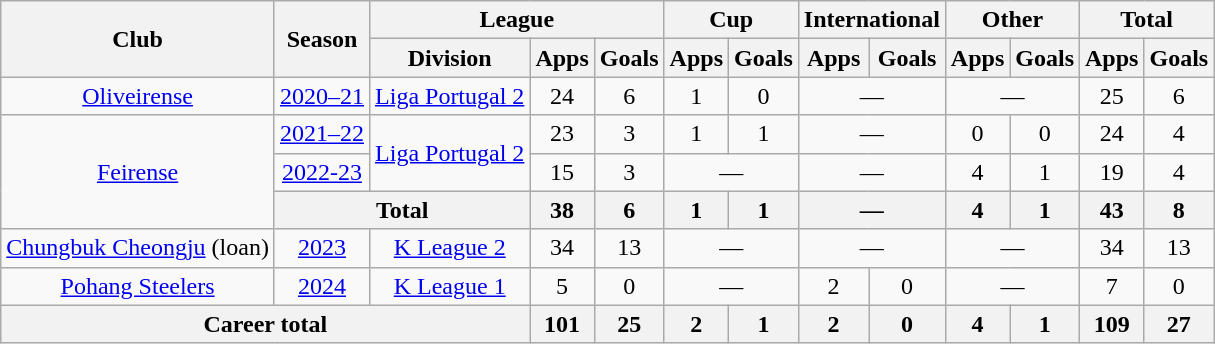<table class="wikitable" style="text-align: center">
<tr>
<th rowspan="2">Club</th>
<th rowspan="2">Season</th>
<th colspan="3">League</th>
<th colspan="2">Cup</th>
<th colspan="2">International</th>
<th colspan="2">Other</th>
<th colspan="2">Total</th>
</tr>
<tr>
<th>Division</th>
<th>Apps</th>
<th>Goals</th>
<th>Apps</th>
<th>Goals</th>
<th>Apps</th>
<th>Goals</th>
<th>Apps</th>
<th>Goals</th>
<th>Apps</th>
<th>Goals</th>
</tr>
<tr>
<td><a href='#'>Oliveirense</a></td>
<td><a href='#'>2020–21</a></td>
<td><a href='#'>Liga Portugal 2</a></td>
<td>24</td>
<td>6</td>
<td>1</td>
<td>0</td>
<td colspan="2">—</td>
<td colspan="2">—</td>
<td>25</td>
<td>6</td>
</tr>
<tr>
<td rowspan="3"><a href='#'>Feirense</a></td>
<td><a href='#'>2021–22</a></td>
<td rowspan="2"><a href='#'>Liga Portugal 2</a></td>
<td>23</td>
<td>3</td>
<td>1</td>
<td>1</td>
<td colspan="2">—</td>
<td>0</td>
<td>0</td>
<td>24</td>
<td>4</td>
</tr>
<tr>
<td><a href='#'>2022-23</a></td>
<td>15</td>
<td>3</td>
<td colspan="2">—</td>
<td colspan="2">—</td>
<td>4</td>
<td>1</td>
<td>19</td>
<td>4</td>
</tr>
<tr>
<th colspan="2">Total</th>
<th>38</th>
<th>6</th>
<th>1</th>
<th>1</th>
<th colspan="2">—</th>
<th>4</th>
<th>1</th>
<th>43</th>
<th>8</th>
</tr>
<tr>
<td><a href='#'>Chungbuk Cheongju</a> (loan)</td>
<td><a href='#'>2023</a></td>
<td><a href='#'>K League 2</a></td>
<td>34</td>
<td>13</td>
<td colspan="2">—</td>
<td colspan="2">—</td>
<td colspan="2">—</td>
<td>34</td>
<td>13</td>
</tr>
<tr>
<td><a href='#'>Pohang Steelers</a></td>
<td><a href='#'>2024</a></td>
<td><a href='#'>K League 1</a></td>
<td>5</td>
<td>0</td>
<td colspan="2">—</td>
<td>2</td>
<td>0</td>
<td colspan="2">—</td>
<td>7</td>
<td>0</td>
</tr>
<tr>
<th colspan="3"><strong>Career total</strong></th>
<th>101</th>
<th>25</th>
<th>2</th>
<th>1</th>
<th>2</th>
<th>0</th>
<th>4</th>
<th>1</th>
<th>109</th>
<th>27</th>
</tr>
</table>
